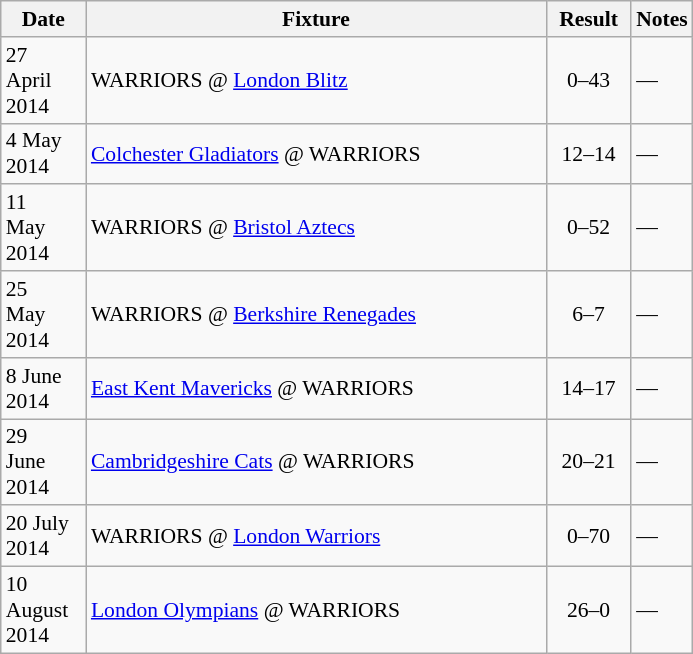<table class="wikitable" style="font-size: 90%;">
<tr>
<th width="50">Date</th>
<th width="300">Fixture</th>
<th width="50">Result</th>
<th>Notes</th>
</tr>
<tr>
<td style="padding-right:10px;">27 April 2014</td>
<td align="left">WARRIORS @ <a href='#'>London Blitz</a></td>
<td align="center">0–43</td>
<td>—</td>
</tr>
<tr>
<td style="padding-right:10px;">4 May 2014</td>
<td align="left"><a href='#'>Colchester Gladiators</a> @ WARRIORS</td>
<td align="center">12–14</td>
<td>—</td>
</tr>
<tr>
<td style="padding-right:10px;">11 May 2014</td>
<td align="left">WARRIORS @ <a href='#'>Bristol Aztecs</a></td>
<td align="center">0–52</td>
<td>—</td>
</tr>
<tr>
<td style="padding-right:10px;">25 May 2014</td>
<td align="left">WARRIORS @ <a href='#'>Berkshire Renegades</a></td>
<td align="center">6–7</td>
<td>—</td>
</tr>
<tr>
<td style="padding-right:10px;">8 June 2014</td>
<td align="left"><a href='#'>East Kent Mavericks</a> @ WARRIORS</td>
<td align="center">14–17</td>
<td>—</td>
</tr>
<tr>
<td style="padding-right:10px;">29 June 2014</td>
<td align="left"><a href='#'>Cambridgeshire Cats</a> @ WARRIORS</td>
<td align="center">20–21</td>
<td>—</td>
</tr>
<tr>
<td style="padding-right:10px;">20 July 2014</td>
<td align="left">WARRIORS @ <a href='#'>London Warriors</a></td>
<td align="center">0–70</td>
<td>—</td>
</tr>
<tr>
<td style="padding-right:10px;">10 August 2014</td>
<td align="left"><a href='#'>London Olympians</a>  @ WARRIORS</td>
<td align="center">26–0</td>
<td>—</td>
</tr>
</table>
